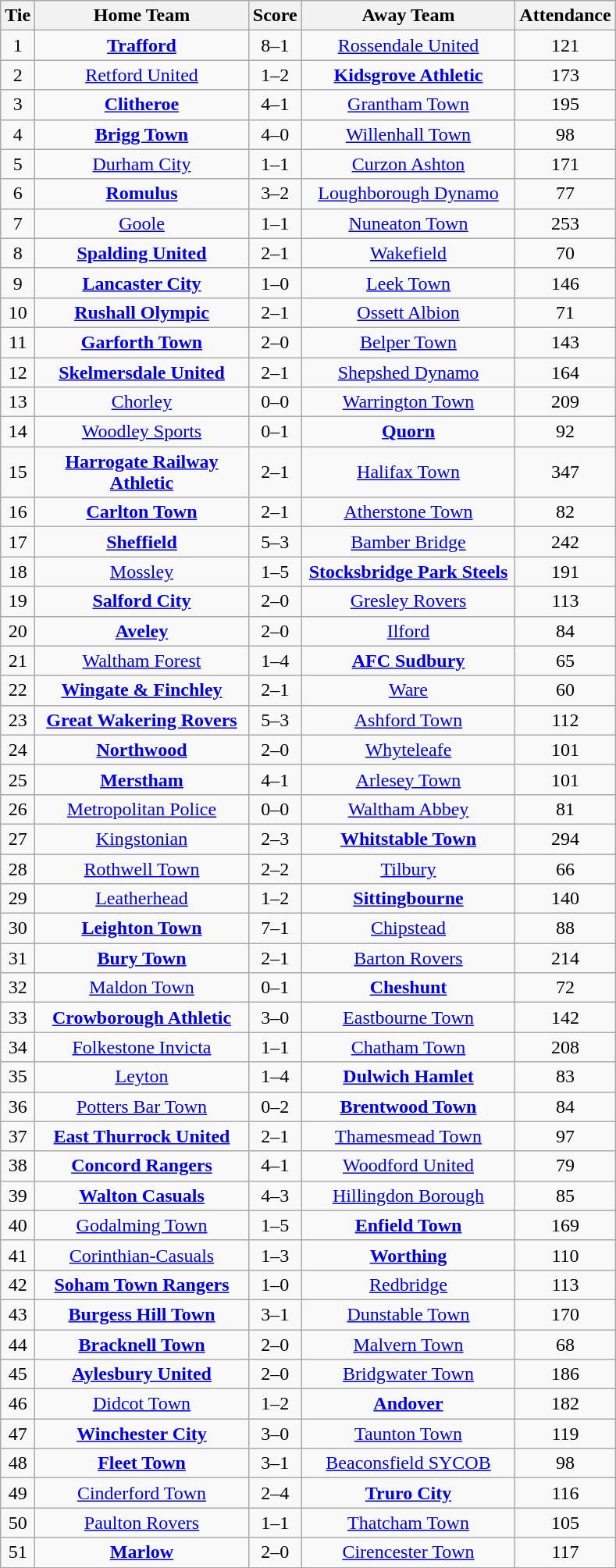<table class="wikitable" style="text-align:center;">
<tr>
<th width=20>Tie</th>
<th width=175>Home Team</th>
<th width=20>Score</th>
<th width=175>Away Team</th>
<th width=20>Attendance</th>
</tr>
<tr>
<td>1</td>
<td><strong><a href='#'>Trafford</a></strong></td>
<td>8–1</td>
<td><a href='#'>Rossendale United</a></td>
<td>121</td>
</tr>
<tr>
<td>2</td>
<td><a href='#'>Retford United</a></td>
<td>1–2</td>
<td><strong><a href='#'>Kidsgrove Athletic</a></strong></td>
<td>173</td>
</tr>
<tr>
<td>3</td>
<td><strong><a href='#'>Clitheroe</a></strong></td>
<td>4–1</td>
<td><a href='#'>Grantham Town</a></td>
<td>195</td>
</tr>
<tr>
<td>4</td>
<td><strong><a href='#'>Brigg Town</a></strong></td>
<td>4–0</td>
<td><a href='#'>Willenhall Town</a></td>
<td>98</td>
</tr>
<tr>
<td>5</td>
<td><a href='#'>Durham City</a></td>
<td>1–1</td>
<td><a href='#'>Curzon Ashton</a></td>
<td>171</td>
</tr>
<tr>
<td>6</td>
<td><strong><a href='#'>Romulus</a></strong></td>
<td>3–2</td>
<td><a href='#'>Loughborough Dynamo</a></td>
<td>77</td>
</tr>
<tr>
<td>7</td>
<td><a href='#'>Goole</a></td>
<td>1–1</td>
<td><a href='#'>Nuneaton Town</a></td>
<td>253</td>
</tr>
<tr>
<td>8</td>
<td><strong><a href='#'>Spalding United</a></strong></td>
<td>2–1</td>
<td><a href='#'>Wakefield</a></td>
<td>70</td>
</tr>
<tr>
<td>9</td>
<td><strong><a href='#'>Lancaster City</a></strong></td>
<td>1–0</td>
<td><a href='#'>Leek Town</a></td>
<td>146</td>
</tr>
<tr>
<td>10</td>
<td><strong><a href='#'>Rushall Olympic</a></strong></td>
<td>2–1</td>
<td><a href='#'>Ossett Albion</a></td>
<td>71</td>
</tr>
<tr>
<td>11</td>
<td><strong><a href='#'>Garforth Town</a></strong></td>
<td>2–0</td>
<td><a href='#'>Belper Town</a></td>
<td>143</td>
</tr>
<tr>
<td>12</td>
<td><strong><a href='#'>Skelmersdale United</a></strong></td>
<td>2–1</td>
<td><a href='#'>Shepshed Dynamo</a></td>
<td>164</td>
</tr>
<tr>
<td>13</td>
<td><a href='#'>Chorley</a></td>
<td>0–0</td>
<td><a href='#'>Warrington Town</a></td>
<td>209</td>
</tr>
<tr>
<td>14</td>
<td><a href='#'>Woodley Sports</a></td>
<td>0–1</td>
<td><strong><a href='#'>Quorn</a></strong></td>
<td>92</td>
</tr>
<tr>
<td>15</td>
<td><strong><a href='#'>Harrogate Railway Athletic</a></strong></td>
<td>2–1</td>
<td><a href='#'>Halifax Town</a></td>
<td>347</td>
</tr>
<tr>
<td>16</td>
<td><strong><a href='#'>Carlton Town</a></strong></td>
<td>2–1</td>
<td><a href='#'>Atherstone Town</a></td>
<td>82</td>
</tr>
<tr>
<td>17</td>
<td><strong><a href='#'>Sheffield</a></strong></td>
<td>5–3</td>
<td><a href='#'>Bamber Bridge</a></td>
<td>242</td>
</tr>
<tr>
<td>18</td>
<td><a href='#'>Mossley</a></td>
<td>1–5</td>
<td><strong><a href='#'>Stocksbridge Park Steels</a></strong></td>
<td>191</td>
</tr>
<tr>
<td>19</td>
<td><strong><a href='#'>Salford City</a></strong></td>
<td>2–0</td>
<td><a href='#'>Gresley Rovers</a></td>
<td>113</td>
</tr>
<tr>
<td>20</td>
<td><strong><a href='#'>Aveley</a></strong></td>
<td>2–0</td>
<td><a href='#'>Ilford</a></td>
<td>84</td>
</tr>
<tr>
<td>21</td>
<td><a href='#'>Waltham Forest</a></td>
<td>1–4</td>
<td><strong><a href='#'>AFC Sudbury</a></strong></td>
<td>65</td>
</tr>
<tr>
<td>22</td>
<td><strong><a href='#'>Wingate & Finchley</a></strong></td>
<td>2–1</td>
<td><a href='#'>Ware</a></td>
<td>60</td>
</tr>
<tr>
<td>23</td>
<td><strong><a href='#'>Great Wakering Rovers</a></strong></td>
<td>5–3</td>
<td><a href='#'>Ashford Town</a></td>
<td>112</td>
</tr>
<tr>
<td>24</td>
<td><strong><a href='#'>Northwood</a></strong></td>
<td>2–0</td>
<td><a href='#'>Whyteleafe</a></td>
<td>101</td>
</tr>
<tr>
<td>25</td>
<td><strong><a href='#'>Merstham</a></strong></td>
<td>4–1</td>
<td><a href='#'>Arlesey Town</a></td>
<td>101</td>
</tr>
<tr>
<td>26</td>
<td><a href='#'>Metropolitan Police</a></td>
<td>0–0</td>
<td><a href='#'>Waltham Abbey</a></td>
<td>81</td>
</tr>
<tr>
<td>27</td>
<td><a href='#'>Kingstonian</a></td>
<td>2–3</td>
<td><strong><a href='#'>Whitstable Town</a></strong></td>
<td>294</td>
</tr>
<tr>
<td>28</td>
<td><a href='#'>Rothwell Town</a></td>
<td>2–2</td>
<td><a href='#'>Tilbury</a></td>
<td>66</td>
</tr>
<tr>
<td>29</td>
<td><a href='#'>Leatherhead</a></td>
<td>1–2</td>
<td><strong><a href='#'>Sittingbourne</a></strong></td>
<td>140</td>
</tr>
<tr>
<td>30</td>
<td><strong><a href='#'>Leighton Town</a></strong></td>
<td>7–1</td>
<td><a href='#'>Chipstead</a></td>
<td>88</td>
</tr>
<tr>
<td>31</td>
<td><strong><a href='#'>Bury Town</a></strong></td>
<td>2–1</td>
<td><a href='#'>Barton Rovers</a></td>
<td>214</td>
</tr>
<tr>
<td>32</td>
<td><a href='#'>Maldon Town</a></td>
<td>0–1</td>
<td><strong><a href='#'>Cheshunt</a></strong></td>
<td>72</td>
</tr>
<tr>
<td>33</td>
<td><strong><a href='#'>Crowborough Athletic</a></strong></td>
<td>3–0</td>
<td><a href='#'>Eastbourne Town</a></td>
<td>142</td>
</tr>
<tr>
<td>34</td>
<td><a href='#'>Folkestone Invicta</a></td>
<td>1–1</td>
<td><a href='#'>Chatham Town</a></td>
<td>208</td>
</tr>
<tr>
<td>35</td>
<td><a href='#'>Leyton</a></td>
<td>1–4</td>
<td><strong><a href='#'>Dulwich Hamlet</a></strong></td>
<td>83</td>
</tr>
<tr>
<td>36</td>
<td><a href='#'>Potters Bar Town</a></td>
<td>0–2</td>
<td><strong><a href='#'>Brentwood Town</a></strong></td>
<td>84</td>
</tr>
<tr>
<td>37</td>
<td><strong><a href='#'>East Thurrock United</a></strong></td>
<td>2–1</td>
<td><a href='#'>Thamesmead Town</a></td>
<td>97</td>
</tr>
<tr>
<td>38</td>
<td><strong><a href='#'>Concord Rangers</a></strong></td>
<td>4–1</td>
<td><a href='#'>Woodford United</a></td>
<td>79</td>
</tr>
<tr>
<td>39</td>
<td><strong><a href='#'>Walton Casuals</a></strong></td>
<td>4–3</td>
<td><a href='#'>Hillingdon Borough</a></td>
<td>85</td>
</tr>
<tr>
<td>40</td>
<td><a href='#'>Godalming Town</a></td>
<td>1–5</td>
<td><strong><a href='#'>Enfield Town</a></strong></td>
<td>169</td>
</tr>
<tr>
<td>41</td>
<td><a href='#'>Corinthian-Casuals</a></td>
<td>1–3</td>
<td><strong><a href='#'>Worthing</a></strong></td>
<td>110</td>
</tr>
<tr>
<td>42</td>
<td><strong><a href='#'>Soham Town Rangers</a></strong></td>
<td>1–0</td>
<td><a href='#'>Redbridge</a></td>
<td>113</td>
</tr>
<tr>
<td>43</td>
<td><strong><a href='#'>Burgess Hill Town</a></strong></td>
<td>3–1</td>
<td><a href='#'>Dunstable Town</a></td>
<td>170</td>
</tr>
<tr>
<td>44</td>
<td><strong><a href='#'>Bracknell Town</a></strong></td>
<td>2–0</td>
<td><a href='#'>Malvern Town</a></td>
<td>68</td>
</tr>
<tr>
<td>45</td>
<td><strong><a href='#'>Aylesbury United</a></strong></td>
<td>2–0</td>
<td><a href='#'>Bridgwater Town</a></td>
<td>186</td>
</tr>
<tr>
<td>46</td>
<td><a href='#'>Didcot Town</a></td>
<td>1–2</td>
<td><strong><a href='#'>Andover</a></strong></td>
<td>182</td>
</tr>
<tr>
<td>47</td>
<td><strong><a href='#'>Winchester City</a></strong></td>
<td>3–0</td>
<td><a href='#'>Taunton Town</a></td>
<td>119</td>
</tr>
<tr>
<td>48</td>
<td><strong><a href='#'>Fleet Town</a></strong></td>
<td>3–1</td>
<td><a href='#'>Beaconsfield SYCOB</a></td>
<td>98</td>
</tr>
<tr>
<td>49</td>
<td><a href='#'>Cinderford Town</a></td>
<td>2–4</td>
<td><strong><a href='#'>Truro City</a></strong></td>
<td>116</td>
</tr>
<tr>
<td>50</td>
<td><a href='#'>Paulton Rovers</a></td>
<td>1–1</td>
<td><a href='#'>Thatcham Town</a></td>
<td>105</td>
</tr>
<tr>
<td>51</td>
<td><strong><a href='#'>Marlow</a></strong></td>
<td>2–0</td>
<td><a href='#'>Cirencester Town</a></td>
<td>117</td>
</tr>
</table>
